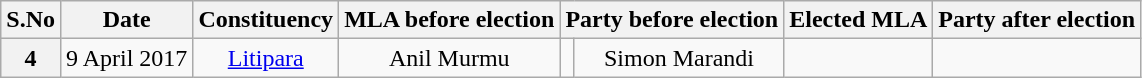<table class="wikitable sortable" style="text-align:center;">
<tr>
<th>S.No</th>
<th>Date</th>
<th>Constituency</th>
<th>MLA before election</th>
<th colspan="2">Party before election</th>
<th>Elected MLA</th>
<th colspan="2">Party after election</th>
</tr>
<tr>
<th>4</th>
<td>9 April 2017</td>
<td><a href='#'>Litipara</a></td>
<td>Anil Murmu</td>
<td></td>
<td>Simon Marandi</td>
<td></td>
</tr>
</table>
